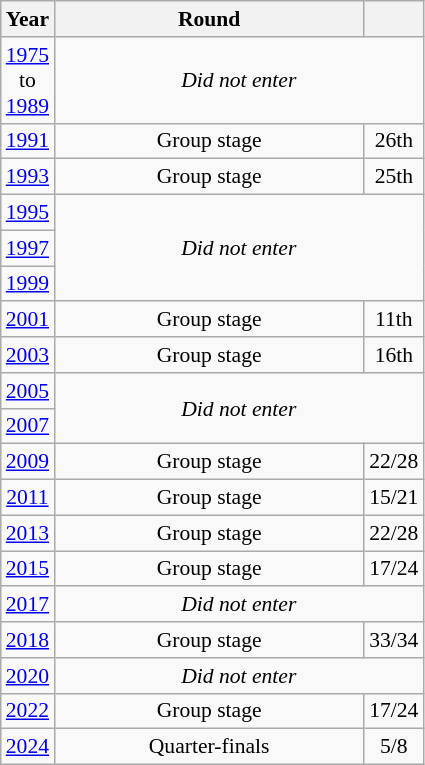<table class="wikitable" style="text-align: center; font-size:90%">
<tr>
<th>Year</th>
<th style="width:200px">Round</th>
<th></th>
</tr>
<tr>
<td><a href='#'>1975</a><br>to<br><a href='#'>1989</a></td>
<td colspan="2"><em>Did not enter</em></td>
</tr>
<tr>
<td><a href='#'>1991</a></td>
<td>Group stage</td>
<td>26th</td>
</tr>
<tr>
<td><a href='#'>1993</a></td>
<td>Group stage</td>
<td>25th</td>
</tr>
<tr>
<td><a href='#'>1995</a></td>
<td colspan="2" rowspan="3"><em>Did not enter</em></td>
</tr>
<tr>
<td><a href='#'>1997</a></td>
</tr>
<tr>
<td><a href='#'>1999</a></td>
</tr>
<tr>
<td><a href='#'>2001</a></td>
<td>Group stage</td>
<td>11th</td>
</tr>
<tr>
<td><a href='#'>2003</a></td>
<td>Group stage</td>
<td>16th</td>
</tr>
<tr>
<td><a href='#'>2005</a></td>
<td colspan="2" rowspan="2"><em>Did not enter</em></td>
</tr>
<tr>
<td><a href='#'>2007</a></td>
</tr>
<tr>
<td><a href='#'>2009</a></td>
<td>Group stage</td>
<td>22/28</td>
</tr>
<tr>
<td><a href='#'>2011</a></td>
<td>Group stage</td>
<td>15/21</td>
</tr>
<tr>
<td><a href='#'>2013</a></td>
<td>Group stage</td>
<td>22/28</td>
</tr>
<tr>
<td><a href='#'>2015</a></td>
<td>Group stage</td>
<td>17/24</td>
</tr>
<tr>
<td><a href='#'>2017</a></td>
<td colspan="2"><em>Did not enter</em></td>
</tr>
<tr>
<td><a href='#'>2018</a></td>
<td>Group stage</td>
<td>33/34</td>
</tr>
<tr>
<td><a href='#'>2020</a></td>
<td colspan="2"><em>Did not enter</em></td>
</tr>
<tr>
<td><a href='#'>2022</a></td>
<td>Group stage</td>
<td>17/24</td>
</tr>
<tr>
<td><a href='#'>2024</a></td>
<td>Quarter-finals</td>
<td>5/8</td>
</tr>
</table>
